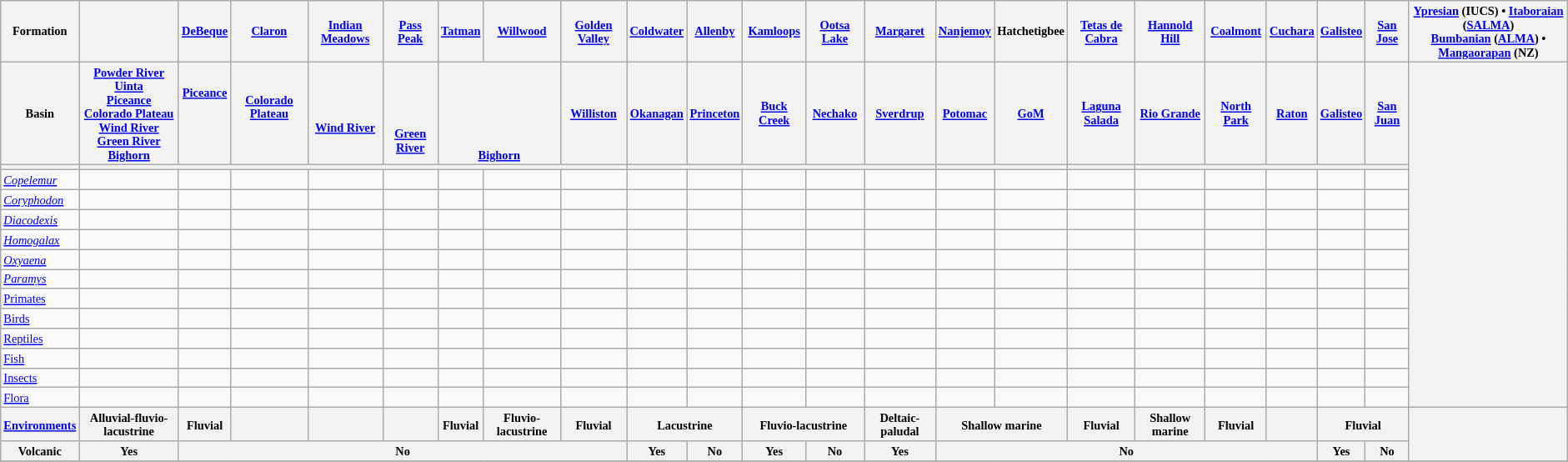<table class="wikitable" style="font-size: 60%">
<tr>
<th>Formation</th>
<th></th>
<th><a href='#'>DeBeque</a></th>
<th><a href='#'>Claron</a></th>
<th><a href='#'>Indian Meadows</a></th>
<th><a href='#'>Pass Peak</a></th>
<th><a href='#'>Tatman</a></th>
<th><a href='#'>Willwood</a></th>
<th><a href='#'>Golden Valley</a></th>
<th><a href='#'>Coldwater</a></th>
<th><a href='#'>Allenby</a></th>
<th><a href='#'>Kamloops</a></th>
<th><a href='#'>Ootsa Lake</a></th>
<th><a href='#'>Margaret</a></th>
<th><a href='#'>Nanjemoy</a></th>
<th>Hatchetigbee</th>
<th><a href='#'>Tetas de Cabra</a></th>
<th><a href='#'>Hannold Hill</a></th>
<th><a href='#'>Coalmont</a></th>
<th><a href='#'>Cuchara</a></th>
<th><a href='#'>Galisteo</a></th>
<th><a href='#'>San Jose</a></th>
<th><a href='#'>Ypresian</a> (IUCS) • <a href='#'>Itaboraian</a> (<a href='#'>SALMA</a>)<br><a href='#'>Bumbanian</a> (<a href='#'>ALMA</a>) • <a href='#'>Mangaorapan</a> (NZ)</th>
</tr>
<tr>
<th>Basin</th>
<th><a href='#'>Powder River</a><br><a href='#'>Uinta</a><br><a href='#'>Piceance</a><br><a href='#'>Colorado Plateau</a><br><a href='#'>Wind River</a><br><a href='#'>Green River</a><br><a href='#'>Bighorn</a></th>
<th><a href='#'>Piceance</a><br><br><br><br></th>
<th><br><a href='#'>Colorado Plateau</a><br><br><br></th>
<th><br><br><br><a href='#'>Wind River</a><br><br></th>
<th><br><br><br><br><a href='#'>Green River</a><br></th>
<th colspan=2><br><br><br><br><br><br><a href='#'>Bighorn</a></th>
<th><a href='#'>Williston</a></th>
<th><a href='#'>Okanagan</a></th>
<th><a href='#'>Princeton</a></th>
<th><a href='#'>Buck Creek</a></th>
<th><a href='#'>Nechako</a></th>
<th><a href='#'>Sverdrup</a></th>
<th><a href='#'>Potomac</a></th>
<th><a href='#'>GoM</a></th>
<th><a href='#'>Laguna Salada</a></th>
<th><a href='#'>Rio Grande</a></th>
<th><a href='#'>North Park</a></th>
<th><a href='#'>Raton</a></th>
<th><a href='#'>Galisteo</a></th>
<th><a href='#'>San Juan</a></th>
<th align=center rowspan=14></th>
</tr>
<tr>
<th></th>
<th colspan=8></th>
<th colspan=5></th>
<th colspan=2></th>
<th></th>
<th colspan=5></th>
</tr>
<tr>
<td><em><a href='#'>Copelemur</a></em></td>
<td align=center></td>
<td align=center></td>
<td align=center></td>
<td align=center></td>
<td align=center></td>
<td align=center></td>
<td align=center></td>
<td align=center></td>
<td align=center></td>
<td align=center></td>
<td align=center></td>
<td align=center></td>
<td align=center></td>
<td align=center></td>
<td align=center></td>
<td align=center></td>
<td align=center></td>
<td align=center></td>
<td align=center></td>
<td align=center></td>
<td align=center></td>
</tr>
<tr>
<td><em><a href='#'>Coryphodon</a></em></td>
<td align=center></td>
<td align=center></td>
<td align=center></td>
<td align=center></td>
<td align=center></td>
<td align=center></td>
<td align=center></td>
<td align=center></td>
<td align=center></td>
<td align=center></td>
<td align=center></td>
<td align=center></td>
<td align=center></td>
<td align=center></td>
<td align=center></td>
<td align=center></td>
<td align=center></td>
<td align=center></td>
<td align=center></td>
<td align=center></td>
<td align=center></td>
</tr>
<tr>
<td><em><a href='#'>Diacodexis</a></em></td>
<td align=center></td>
<td align=center></td>
<td align=center></td>
<td align=center></td>
<td align=center></td>
<td align=center></td>
<td align=center></td>
<td align=center></td>
<td align=center></td>
<td align=center></td>
<td align=center></td>
<td align=center></td>
<td align=center></td>
<td align=center></td>
<td align=center></td>
<td align=center></td>
<td align=center></td>
<td align=center></td>
<td align=center></td>
<td align=center></td>
<td align=center></td>
</tr>
<tr>
<td><em><a href='#'>Homogalax</a></em></td>
<td align=center></td>
<td align=center></td>
<td align=center></td>
<td align=center></td>
<td align=center></td>
<td align=center></td>
<td align=center></td>
<td align=center></td>
<td align=center></td>
<td align=center></td>
<td align=center></td>
<td align=center></td>
<td align=center></td>
<td align=center></td>
<td align=center></td>
<td align=center></td>
<td align=center></td>
<td align=center></td>
<td align=center></td>
<td align=center></td>
<td align=center></td>
</tr>
<tr>
<td><em><a href='#'>Oxyaena</a></em></td>
<td align=center></td>
<td align=center></td>
<td align=center></td>
<td align=center></td>
<td align=center></td>
<td align=center></td>
<td align=center></td>
<td align=center></td>
<td align=center></td>
<td align=center></td>
<td align=center></td>
<td align=center></td>
<td align=center></td>
<td align=center></td>
<td align=center></td>
<td align=center></td>
<td align=center></td>
<td align=center></td>
<td align=center></td>
<td align=center></td>
<td align=center></td>
</tr>
<tr>
<td><em><a href='#'>Paramys</a></em></td>
<td align=center></td>
<td align=center></td>
<td align=center></td>
<td align=center></td>
<td align=center></td>
<td align=center></td>
<td align=center></td>
<td align=center></td>
<td align=center></td>
<td align=center></td>
<td align=center></td>
<td align=center></td>
<td align=center></td>
<td align=center></td>
<td align=center></td>
<td align=center></td>
<td align=center></td>
<td align=center></td>
<td align=center></td>
<td align=center></td>
<td align=center></td>
</tr>
<tr>
<td><a href='#'>Primates</a></td>
<td align=center></td>
<td align=center></td>
<td align=center></td>
<td align=center></td>
<td align=center></td>
<td align=center></td>
<td align=center></td>
<td align=center></td>
<td align=center></td>
<td align=center></td>
<td align=center></td>
<td align=center></td>
<td align=center></td>
<td align=center></td>
<td align=center></td>
<td align=center></td>
<td align=center></td>
<td align=center></td>
<td align=center></td>
<td align=center></td>
<td align=center></td>
</tr>
<tr>
<td><a href='#'>Birds</a></td>
<td align=center></td>
<td align=center></td>
<td align=center></td>
<td align=center></td>
<td align=center></td>
<td align=center></td>
<td align=center></td>
<td align=center></td>
<td align=center></td>
<td align=center></td>
<td align=center></td>
<td align=center></td>
<td align=center></td>
<td align=center></td>
<td align=center></td>
<td align=center></td>
<td align=center></td>
<td align=center></td>
<td align=center></td>
<td align=center></td>
<td align=center></td>
</tr>
<tr>
<td><a href='#'>Reptiles</a></td>
<td align=center></td>
<td align=center></td>
<td align=center></td>
<td align=center></td>
<td align=center></td>
<td align=center></td>
<td align=center></td>
<td align=center></td>
<td align=center></td>
<td align=center></td>
<td align=center></td>
<td align=center></td>
<td align=center></td>
<td align=center></td>
<td align=center></td>
<td align=center></td>
<td align=center></td>
<td align=center></td>
<td align=center></td>
<td align=center></td>
<td align=center></td>
</tr>
<tr>
<td><a href='#'>Fish</a></td>
<td align=center></td>
<td align=center></td>
<td align=center></td>
<td align=center></td>
<td align=center></td>
<td align=center></td>
<td align=center></td>
<td align=center></td>
<td align=center></td>
<td align=center></td>
<td align=center></td>
<td align=center></td>
<td align=center></td>
<td align=center></td>
<td align=center></td>
<td align=center></td>
<td align=center></td>
<td align=center></td>
<td align=center></td>
<td align=center></td>
<td align=center></td>
</tr>
<tr>
<td><a href='#'>Insects</a></td>
<td align=center></td>
<td align=center></td>
<td align=center></td>
<td align=center></td>
<td align=center></td>
<td align=center></td>
<td align=center></td>
<td align=center></td>
<td align=center></td>
<td align=center></td>
<td align=center></td>
<td align=center></td>
<td align=center></td>
<td align=center></td>
<td align=center></td>
<td align=center></td>
<td align=center></td>
<td align=center></td>
<td align=center></td>
<td align=center></td>
<td align=center></td>
</tr>
<tr>
<td><a href='#'>Flora</a></td>
<td align=center></td>
<td align=center></td>
<td align=center></td>
<td align=center></td>
<td align=center></td>
<td align=center></td>
<td align=center></td>
<td align=center></td>
<td align=center></td>
<td align=center></td>
<td align=center></td>
<td align=center></td>
<td align=center></td>
<td align=center></td>
<td align=center></td>
<td align=center></td>
<td align=center></td>
<td align=center></td>
<td align=center></td>
<td align=center></td>
<td align=center></td>
</tr>
<tr>
<th><a href='#'>Environments</a></th>
<th>Alluvial-fluvio-lacustrine</th>
<th>Fluvial</th>
<th></th>
<th></th>
<th></th>
<th>Fluvial</th>
<th>Fluvio-lacustrine</th>
<th>Fluvial</th>
<th colspan=2>Lacustrine</th>
<th colspan=2>Fluvio-lacustrine</th>
<th>Deltaic-paludal</th>
<th colspan=2>Shallow marine</th>
<th>Fluvial</th>
<th>Shallow marine</th>
<th>Fluvial</th>
<th></th>
<th colspan=2>Fluvial</th>
<th rowspan=2 align=left><br><br></th>
</tr>
<tr>
<th>Volcanic</th>
<th>Yes</th>
<th colspan=7>No</th>
<th>Yes</th>
<th>No</th>
<th>Yes</th>
<th>No</th>
<th>Yes</th>
<th colspan=6>No</th>
<th>Yes</th>
<th>No</th>
</tr>
<tr>
</tr>
</table>
